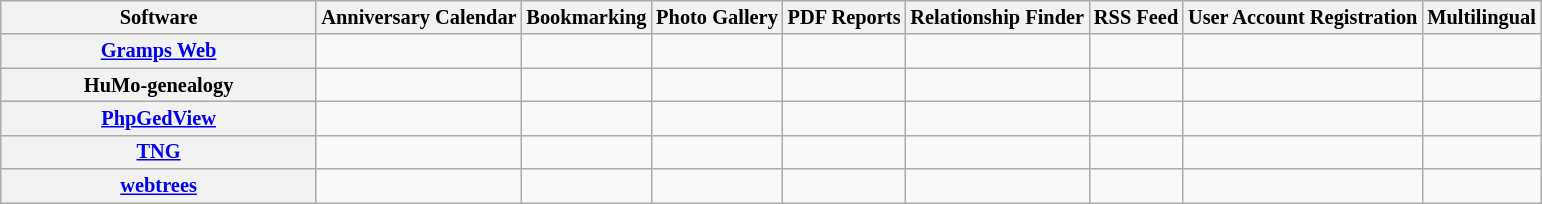<table class="wikitable sortable" style="font-size: 85%; text-align: center; width: auto;">
<tr>
<th style="width:15em">Software</th>
<th>Anniversary Calendar</th>
<th>Bookmarking</th>
<th>Photo Gallery</th>
<th>PDF Reports</th>
<th>Relationship Finder</th>
<th>RSS Feed</th>
<th>User Account Registration</th>
<th>Multilingual</th>
</tr>
<tr>
<th><a href='#'>Gramps Web</a></th>
<td> </td>
<td></td>
<td> </td>
<td> </td>
<td></td>
<td></td>
<td> </td>
<td> </td>
</tr>
<tr>
<th>HuMo-genealogy</th>
<td> </td>
<td> </td>
<td> </td>
<td> </td>
<td> </td>
<td> </td>
<td> </td>
<td> </td>
</tr>
<tr>
<th><a href='#'>PhpGedView</a></th>
<td> </td>
<td> </td>
<td> </td>
<td> </td>
<td> </td>
<td> </td>
<td> </td>
<td> </td>
</tr>
<tr>
<th><a href='#'>TNG</a></th>
<td></td>
<td></td>
<td></td>
<td></td>
<td></td>
<td></td>
<td></td>
<td></td>
</tr>
<tr>
<th><a href='#'>webtrees</a></th>
<td></td>
<td></td>
<td></td>
<td></td>
<td></td>
<td></td>
<td></td>
<td></td>
</tr>
</table>
